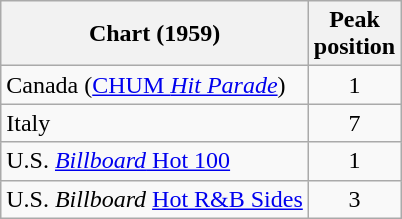<table class="wikitable">
<tr>
<th>Chart (1959)</th>
<th>Peak<br>position</th>
</tr>
<tr>
<td>Canada (<a href='#'>CHUM <em>Hit Parade</em></a>)</td>
<td style="text-align:center;">1</td>
</tr>
<tr>
<td>Italy</td>
<td align="center">7</td>
</tr>
<tr>
<td>U.S. <a href='#'><em>Billboard</em> Hot 100</a></td>
<td align="center">1</td>
</tr>
<tr>
<td>U.S. <em>Billboard</em> <a href='#'>Hot R&B Sides</a></td>
<td align="center">3</td>
</tr>
</table>
